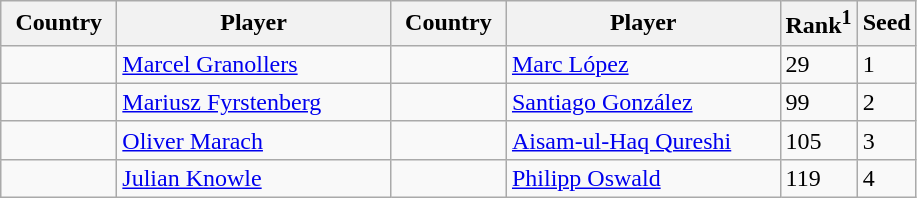<table class="sortable wikitable">
<tr>
<th width="70">Country</th>
<th width="175">Player</th>
<th width="70">Country</th>
<th width="175">Player</th>
<th>Rank<sup>1</sup></th>
<th>Seed</th>
</tr>
<tr>
<td></td>
<td><a href='#'>Marcel Granollers</a></td>
<td></td>
<td><a href='#'>Marc López</a></td>
<td>29</td>
<td>1</td>
</tr>
<tr>
<td></td>
<td><a href='#'>Mariusz Fyrstenberg</a></td>
<td></td>
<td><a href='#'>Santiago González</a></td>
<td>99</td>
<td>2</td>
</tr>
<tr>
<td></td>
<td><a href='#'>Oliver Marach</a></td>
<td></td>
<td><a href='#'>Aisam-ul-Haq Qureshi</a></td>
<td>105</td>
<td>3</td>
</tr>
<tr>
<td></td>
<td><a href='#'>Julian Knowle</a></td>
<td></td>
<td><a href='#'>Philipp Oswald</a></td>
<td>119</td>
<td>4</td>
</tr>
</table>
